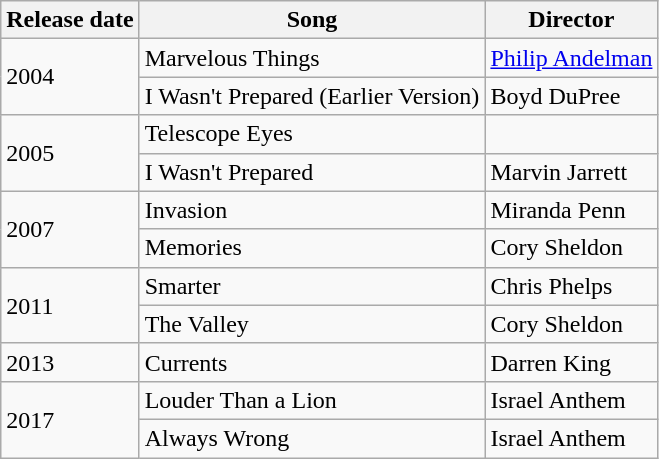<table class="wikitable">
<tr>
<th>Release date</th>
<th>Song</th>
<th>Director</th>
</tr>
<tr>
<td rowspan="2">2004</td>
<td>Marvelous Things</td>
<td><a href='#'>Philip Andelman</a></td>
</tr>
<tr>
<td>I Wasn't Prepared (Earlier Version)</td>
<td>Boyd DuPree</td>
</tr>
<tr>
<td rowspan="2">2005</td>
<td>Telescope Eyes</td>
<td></td>
</tr>
<tr>
<td>I Wasn't Prepared</td>
<td>Marvin Jarrett</td>
</tr>
<tr>
<td rowspan="2">2007</td>
<td>Invasion</td>
<td>Miranda Penn</td>
</tr>
<tr>
<td>Memories</td>
<td>Cory Sheldon</td>
</tr>
<tr>
<td rowspan="2">2011</td>
<td>Smarter</td>
<td>Chris Phelps</td>
</tr>
<tr>
<td>The Valley</td>
<td>Cory Sheldon</td>
</tr>
<tr>
<td rowspan="1">2013</td>
<td>Currents</td>
<td>Darren King</td>
</tr>
<tr>
<td rowspan="2">2017</td>
<td>Louder Than a Lion</td>
<td>Israel Anthem</td>
</tr>
<tr>
<td>Always Wrong</td>
<td>Israel Anthem</td>
</tr>
</table>
